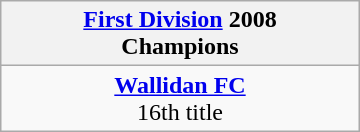<table class="wikitable" style="margin: 0 auto; width: 240px;">
<tr>
<th><a href='#'>First Division</a> 2008<br>Champions</th>
</tr>
<tr>
<td align=center><strong><a href='#'>Wallidan FC</a></strong><br>16th title</td>
</tr>
</table>
